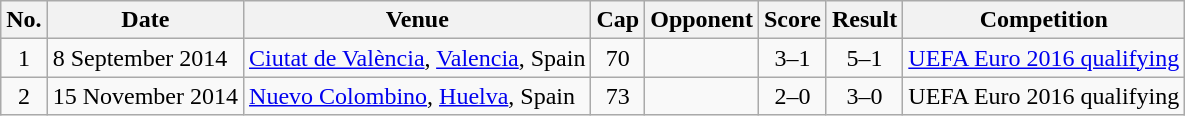<table class="wikitable sortable">
<tr>
<th scope="col">No.</th>
<th scope="col">Date</th>
<th scope="col">Venue</th>
<th scope="col">Cap</th>
<th scope="col">Opponent</th>
<th scope="col">Score</th>
<th scope="col">Result</th>
<th scope="col">Competition</th>
</tr>
<tr>
<td style="text-align:center">1</td>
<td>8 September 2014</td>
<td><a href='#'>Ciutat de València</a>, <a href='#'>Valencia</a>, Spain</td>
<td style="text-align:center">70</td>
<td></td>
<td style="text-align:center">3–1</td>
<td style="text-align:center">5–1</td>
<td><a href='#'>UEFA Euro 2016 qualifying</a></td>
</tr>
<tr>
<td style="text-align:center">2</td>
<td>15 November 2014</td>
<td><a href='#'>Nuevo Colombino</a>, <a href='#'>Huelva</a>, Spain</td>
<td style="text-align:center">73</td>
<td></td>
<td style="text-align:center">2–0</td>
<td style="text-align:center">3–0</td>
<td>UEFA Euro 2016 qualifying</td>
</tr>
</table>
